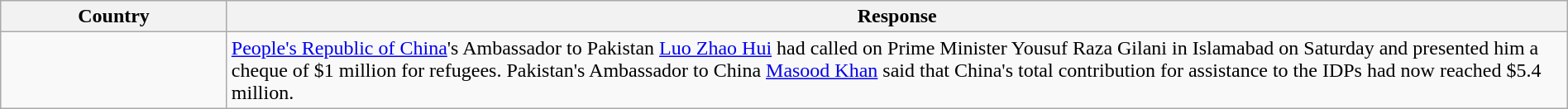<table class="wikitable" align=center width=100%>
<tr>
<th width=175px>Country</th>
<th>Response</th>
</tr>
<tr>
<td></td>
<td><a href='#'>People's Republic of China</a>'s Ambassador to Pakistan <a href='#'>Luo Zhao Hui</a> had called on Prime Minister Yousuf Raza Gilani in Islamabad on Saturday and presented him a cheque of $1 million for refugees. Pakistan's Ambassador to China <a href='#'>Masood Khan</a> said that China's total contribution for assistance to the IDPs had now reached $5.4 million.</td>
</tr>
</table>
